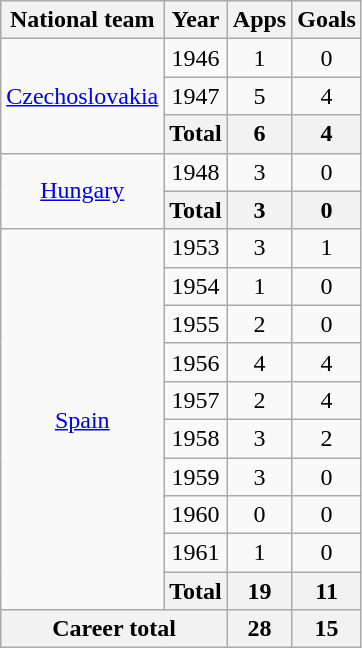<table class="wikitable" style="text-align:center">
<tr>
<th>National team</th>
<th>Year</th>
<th>Apps</th>
<th>Goals</th>
</tr>
<tr>
<td rowspan="3"><a href='#'>Czechoslovakia</a></td>
<td>1946</td>
<td>1</td>
<td>0</td>
</tr>
<tr>
<td>1947</td>
<td>5</td>
<td>4</td>
</tr>
<tr>
<th colspan="1">Total</th>
<th>6</th>
<th>4</th>
</tr>
<tr>
<td rowspan="2"><a href='#'>Hungary</a></td>
<td>1948</td>
<td>3</td>
<td>0</td>
</tr>
<tr>
<th colspan="1">Total</th>
<th>3</th>
<th>0</th>
</tr>
<tr>
<td rowspan="10"><a href='#'>Spain</a></td>
<td>1953</td>
<td>3</td>
<td>1</td>
</tr>
<tr>
<td>1954</td>
<td>1</td>
<td>0</td>
</tr>
<tr>
<td>1955</td>
<td>2</td>
<td>0</td>
</tr>
<tr>
<td>1956</td>
<td>4</td>
<td>4</td>
</tr>
<tr>
<td>1957</td>
<td>2</td>
<td>4</td>
</tr>
<tr>
<td>1958</td>
<td>3</td>
<td>2</td>
</tr>
<tr>
<td>1959</td>
<td>3</td>
<td>0</td>
</tr>
<tr>
<td>1960</td>
<td>0</td>
<td>0</td>
</tr>
<tr>
<td>1961</td>
<td>1</td>
<td>0</td>
</tr>
<tr>
<th colspan="1">Total</th>
<th>19</th>
<th>11</th>
</tr>
<tr>
<th colspan="2">Career total</th>
<th>28</th>
<th>15</th>
</tr>
</table>
